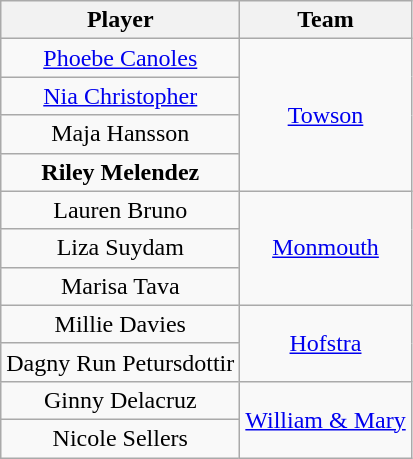<table class="wikitable" style="text-align: center;">
<tr>
<th>Player</th>
<th>Team</th>
</tr>
<tr>
<td><a href='#'>Phoebe Canoles</a></td>
<td rowspan=4><a href='#'>Towson</a></td>
</tr>
<tr>
<td><a href='#'>Nia Christopher</a></td>
</tr>
<tr>
<td>Maja Hansson</td>
</tr>
<tr>
<td><strong>Riley Melendez</strong></td>
</tr>
<tr>
<td>Lauren Bruno</td>
<td rowspan=3><a href='#'>Monmouth</a></td>
</tr>
<tr>
<td>Liza Suydam</td>
</tr>
<tr>
<td>Marisa Tava</td>
</tr>
<tr>
<td>Millie Davies</td>
<td rowspan=2><a href='#'>Hofstra</a></td>
</tr>
<tr>
<td>Dagny Run Petursdottir</td>
</tr>
<tr>
<td>Ginny Delacruz</td>
<td rowspan=2><a href='#'>William & Mary</a></td>
</tr>
<tr>
<td>Nicole Sellers</td>
</tr>
</table>
